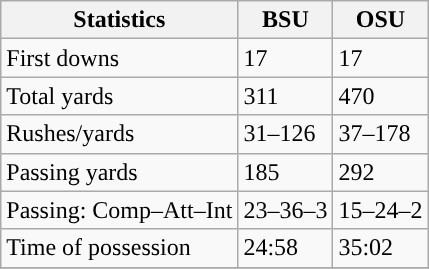<table class="wikitable" style="float: left;">
<tr>
<th>Statistics</th>
<th>BSU</th>
<th>OSU</th>
</tr>
<tr>
<td>First downs</td>
<td>17</td>
<td>17</td>
</tr>
<tr>
<td>Total yards</td>
<td>311</td>
<td>470</td>
</tr>
<tr>
<td>Rushes/yards</td>
<td>31–126</td>
<td>37–178</td>
</tr>
<tr>
<td>Passing yards</td>
<td>185</td>
<td>292</td>
</tr>
<tr>
<td>Passing: Comp–Att–Int</td>
<td>23–36–3</td>
<td>15–24–2</td>
</tr>
<tr>
<td>Time of possession</td>
<td>24:58</td>
<td>35:02</td>
</tr>
<tr>
</tr>
</table>
